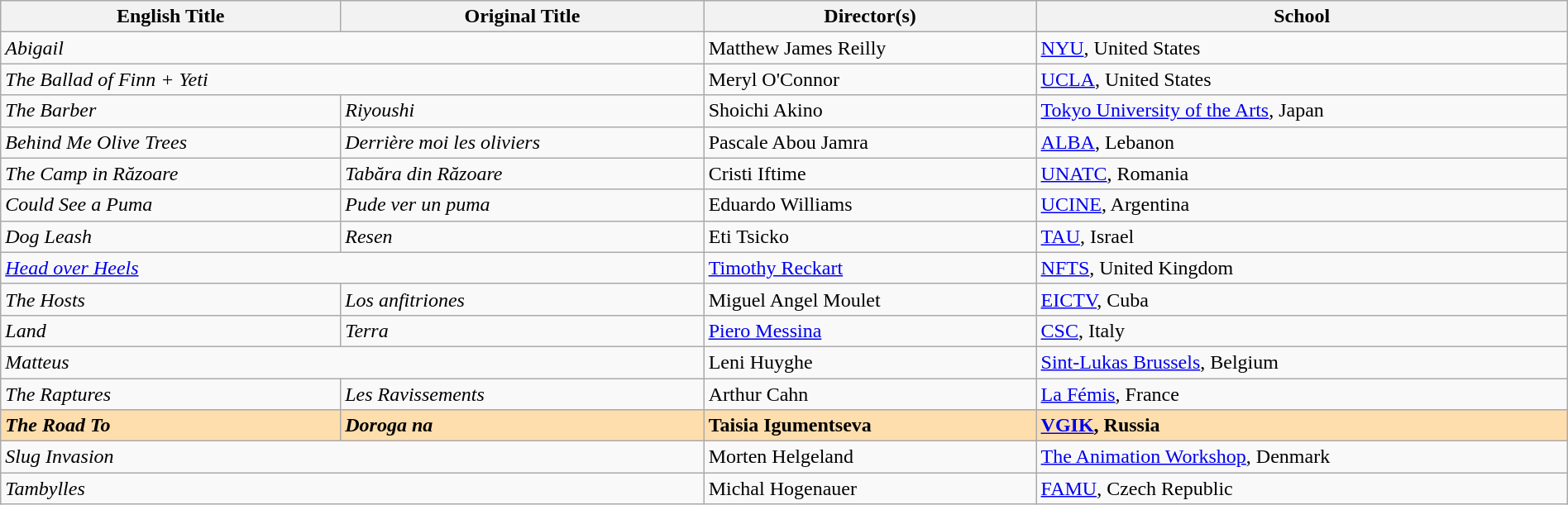<table class="wikitable" style="width:100%;" cellpadding="5">
<tr>
<th scope="col">English Title</th>
<th scope="col">Original Title</th>
<th scope="col">Director(s)</th>
<th scope="col">School</th>
</tr>
<tr>
<td colspan=2><em>Abigail</em></td>
<td data-sort-value="Reilly">Matthew James Reilly</td>
<td><a href='#'>NYU</a>, United States</td>
</tr>
<tr>
<td colspan=2 data-sort-value="Ballad"><em>The Ballad of Finn + Yeti</em></td>
<td data-sort-value="O'Connor">Meryl O'Connor</td>
<td><a href='#'>UCLA</a>, United States</td>
</tr>
<tr>
<td data-sort-value="Barber"><em>The Barber</em></td>
<td><em>Riyoushi</em></td>
<td data-sort-value="Akino">Shoichi Akino</td>
<td><a href='#'>Tokyo University of the Arts</a>, Japan</td>
</tr>
<tr>
<td><em>Behind Me Olive Trees</em></td>
<td><em>Derrière moi les oliviers</em></td>
<td data-sort-value="Abou Jamra">Pascale Abou Jamra</td>
<td><a href='#'>ALBA</a>, Lebanon</td>
</tr>
<tr>
<td data-sort-value="Camp in"><em>The Camp in Răzoare</em></td>
<td><em>Tabăra din Răzoare</em></td>
<td data-sort-value="Iftime">Cristi Iftime</td>
<td><a href='#'>UNATC</a>, Romania</td>
</tr>
<tr>
<td><em>Could See a Puma</em></td>
<td><em>Pude ver un puma</em></td>
<td data-sort-value="Williams">Eduardo Williams</td>
<td><a href='#'>UCINE</a>, Argentina</td>
</tr>
<tr>
<td><em>Dog Leash</em></td>
<td><em>Resen</em></td>
<td data-sort-value="Tsicko">Eti Tsicko</td>
<td><a href='#'>TAU</a>, Israel</td>
</tr>
<tr>
<td colspan=2><em><a href='#'>Head over Heels</a></em></td>
<td data-sort-value="Reckart"><a href='#'>Timothy Reckart</a></td>
<td><a href='#'>NFTS</a>, United Kingdom</td>
</tr>
<tr>
<td data-sort-value="Hosts"><em>The Hosts</em></td>
<td data-sort-value="Anfitriones"><em>Los anfitriones</em></td>
<td data-sort-value="Moulet">Miguel Angel Moulet</td>
<td><a href='#'>EICTV</a>, Cuba</td>
</tr>
<tr>
<td><em>Land</em></td>
<td><em>Terra</em></td>
<td data-sort-value="Messina"><a href='#'>Piero Messina</a></td>
<td><a href='#'>CSC</a>, Italy</td>
</tr>
<tr>
<td colspan=2><em>Matteus</em></td>
<td data-sort-value="Huyghe">Leni Huyghe</td>
<td><a href='#'>Sint-Lukas Brussels</a>, Belgium</td>
</tr>
<tr>
<td data-sort-value="Raptures"><em>The Raptures</em></td>
<td data-sort-value="Ravissements"><em>Les Ravissements</em></td>
<td data-sort-value="Cahn">Arthur Cahn</td>
<td><a href='#'>La Fémis</a>, France</td>
</tr>
<tr style="background:#FFDEAD;">
<td data-sort-value=Road To""><strong><em>The Road To</em></strong></td>
<td><strong><em>Doroga na</em></strong></td>
<td data-sort-value="Igumentseva"><strong>Taisia Igumentseva</strong></td>
<td><strong><a href='#'>VGIK</a>, Russia</strong></td>
</tr>
<tr>
<td colspan=2><em>Slug Invasion</em></td>
<td data-sort-value="Helgeland">Morten Helgeland</td>
<td><a href='#'>The Animation Workshop</a>, Denmark</td>
</tr>
<tr>
<td colspan=2><em>Tambylles</em></td>
<td data-sort-value="Hogenauer">Michal Hogenauer</td>
<td><a href='#'>FAMU</a>, Czech Republic</td>
</tr>
</table>
